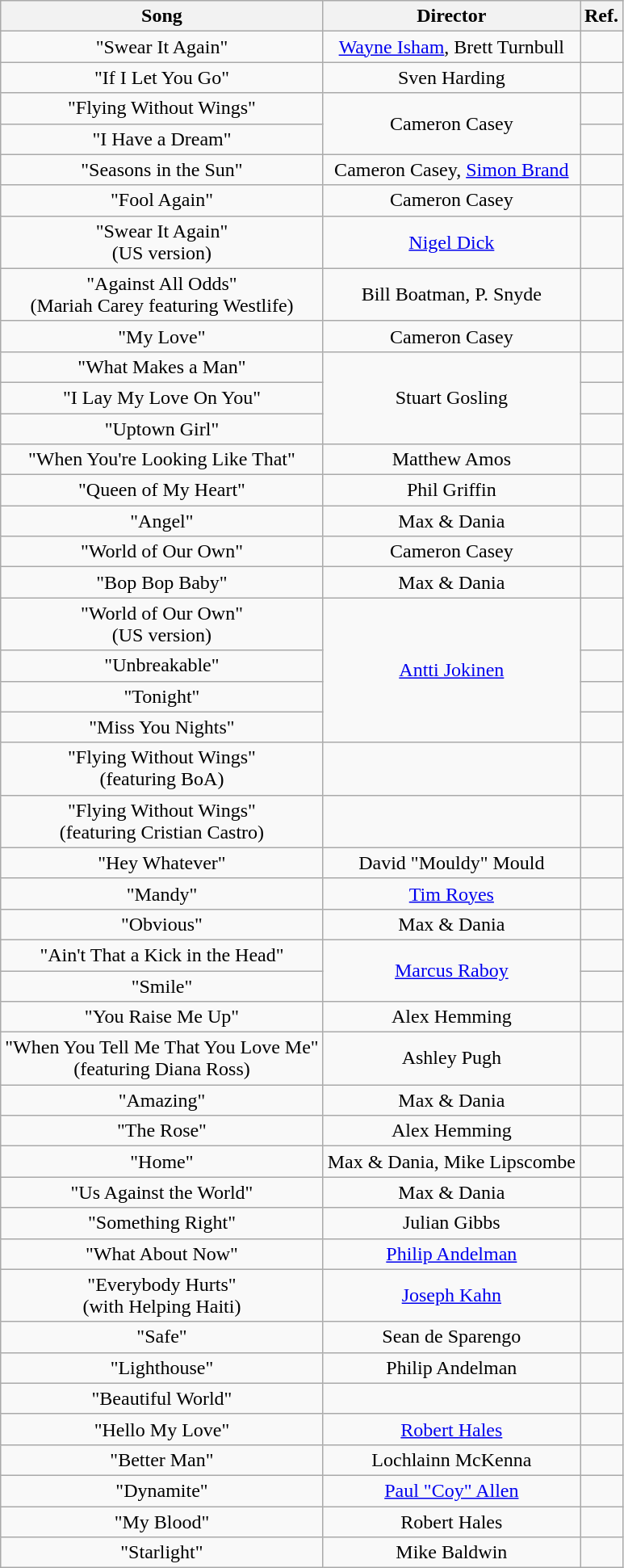<table class="wikitable" style="text-align:center;">
<tr>
<th>Song</th>
<th>Director</th>
<th>Ref.</th>
</tr>
<tr>
<td>"Swear It Again"</td>
<td><a href='#'>Wayne Isham</a>, Brett Turnbull</td>
<td></td>
</tr>
<tr>
<td>"If I Let You Go"</td>
<td>Sven Harding</td>
<td></td>
</tr>
<tr>
<td>"Flying Without Wings"</td>
<td rowspan="2">Cameron Casey</td>
<td></td>
</tr>
<tr>
<td>"I Have a Dream"</td>
<td></td>
</tr>
<tr>
<td>"Seasons in the Sun"</td>
<td>Cameron Casey, <a href='#'>Simon Brand</a></td>
<td></td>
</tr>
<tr>
<td>"Fool Again"</td>
<td>Cameron Casey</td>
<td></td>
</tr>
<tr>
<td>"Swear It Again"<br><span>(US version)</span></td>
<td><a href='#'>Nigel Dick</a></td>
<td></td>
</tr>
<tr>
<td>"Against All Odds"<br><span>(Mariah Carey featuring Westlife)</span></td>
<td>Bill Boatman, P. Snyde</td>
<td></td>
</tr>
<tr>
<td>"My Love"</td>
<td>Cameron Casey</td>
<td></td>
</tr>
<tr>
<td>"What Makes a Man"</td>
<td rowspan="3">Stuart Gosling</td>
<td></td>
</tr>
<tr>
<td>"I Lay My Love On You"</td>
<td></td>
</tr>
<tr>
<td>"Uptown Girl"</td>
<td></td>
</tr>
<tr>
<td>"When You're Looking Like That"</td>
<td>Matthew Amos</td>
<td></td>
</tr>
<tr>
<td>"Queen of My Heart"</td>
<td>Phil Griffin</td>
<td></td>
</tr>
<tr>
<td>"Angel"</td>
<td>Max & Dania</td>
<td></td>
</tr>
<tr>
<td>"World of Our Own"</td>
<td>Cameron Casey</td>
<td></td>
</tr>
<tr>
<td>"Bop Bop Baby"</td>
<td>Max & Dania</td>
<td></td>
</tr>
<tr>
<td>"World of Our Own"<br><span>(US version)</span></td>
<td rowspan="4"><a href='#'>Antti Jokinen</a></td>
<td></td>
</tr>
<tr>
<td>"Unbreakable"</td>
<td></td>
</tr>
<tr>
<td>"Tonight"</td>
<td></td>
</tr>
<tr>
<td>"Miss You Nights"</td>
<td></td>
</tr>
<tr>
<td>"Flying Without Wings"<br><span>(featuring BoA)</span></td>
<td></td>
<td></td>
</tr>
<tr>
<td>"Flying Without Wings"<br><span>(featuring Cristian Castro)</span></td>
<td></td>
<td></td>
</tr>
<tr>
<td>"Hey Whatever"</td>
<td>David "Mouldy" Mould</td>
<td></td>
</tr>
<tr>
<td>"Mandy"</td>
<td><a href='#'>Tim Royes</a></td>
<td></td>
</tr>
<tr>
<td>"Obvious"</td>
<td>Max & Dania</td>
<td></td>
</tr>
<tr>
<td>"Ain't That a Kick in the Head"</td>
<td rowspan="2"><a href='#'>Marcus Raboy</a></td>
<td></td>
</tr>
<tr>
<td>"Smile"</td>
<td></td>
</tr>
<tr>
<td>"You Raise Me Up"</td>
<td>Alex Hemming</td>
<td></td>
</tr>
<tr>
<td>"When You Tell Me That You Love Me"<br><span>(featuring Diana Ross)</span></td>
<td>Ashley Pugh</td>
<td></td>
</tr>
<tr>
<td>"Amazing"</td>
<td>Max & Dania</td>
<td></td>
</tr>
<tr>
<td>"The Rose"</td>
<td>Alex Hemming</td>
<td></td>
</tr>
<tr>
<td>"Home"</td>
<td>Max & Dania, Mike Lipscombe</td>
<td></td>
</tr>
<tr>
<td>"Us Against the World"</td>
<td>Max & Dania</td>
<td></td>
</tr>
<tr>
<td>"Something Right"</td>
<td>Julian Gibbs</td>
<td></td>
</tr>
<tr>
<td>"What About Now"</td>
<td><a href='#'>Philip Andelman</a></td>
<td></td>
</tr>
<tr>
<td>"Everybody Hurts"<br><span>(with Helping Haiti)</span></td>
<td><a href='#'>Joseph Kahn</a></td>
<td></td>
</tr>
<tr>
<td>"Safe"</td>
<td>Sean de Sparengo</td>
<td></td>
</tr>
<tr>
<td>"Lighthouse"</td>
<td>Philip Andelman</td>
<td></td>
</tr>
<tr>
<td>"Beautiful World"</td>
<td></td>
<td></td>
</tr>
<tr>
<td>"Hello My Love"</td>
<td><a href='#'>Robert Hales</a></td>
<td></td>
</tr>
<tr>
<td>"Better Man"</td>
<td>Lochlainn McKenna</td>
<td></td>
</tr>
<tr>
<td>"Dynamite"</td>
<td><a href='#'>Paul "Coy" Allen</a></td>
<td></td>
</tr>
<tr>
<td>"My Blood"</td>
<td>Robert Hales</td>
<td></td>
</tr>
<tr>
<td>"Starlight"</td>
<td>Mike Baldwin</td>
<td></td>
</tr>
</table>
